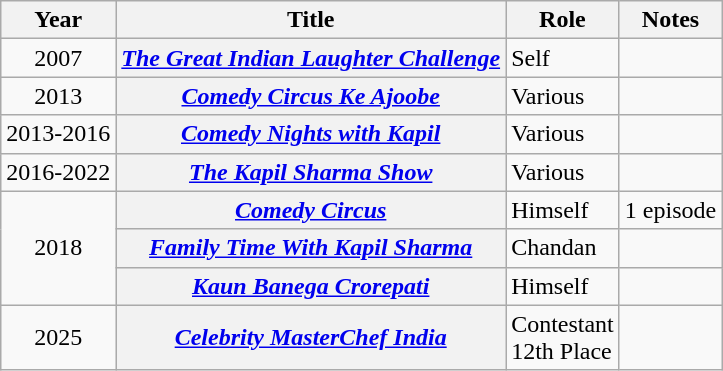<table class="wikitable plainrowheaders sortable">
<tr>
<th scope="col">Year</th>
<th scope="col">Title</th>
<th scope="col">Role</th>
<th scope="col" class="unsortable">Notes</th>
</tr>
<tr>
<td style="text-align:center;">2007</td>
<th scope=row><em><a href='#'>The Great Indian Laughter Challenge</a></em></th>
<td>Self</td>
<td></td>
</tr>
<tr>
<td style="text-align:center;">2013</td>
<th scope=row><em><a href='#'>Comedy Circus Ke Ajoobe</a></em></th>
<td>Various</td>
<td></td>
</tr>
<tr>
<td style="text-align:center;">2013-2016</td>
<th scope=row><em><a href='#'>Comedy Nights with Kapil</a></em></th>
<td>Various</td>
<td></td>
</tr>
<tr>
<td style="text-align:center;">2016-2022</td>
<th scope=row><em><a href='#'>The Kapil Sharma Show</a></em></th>
<td>Various</td>
<td></td>
</tr>
<tr>
<td style="text-align:center;" rowspan=3>2018</td>
<th scope=row><em><a href='#'>Comedy Circus</a></em></th>
<td>Himself</td>
<td>1 episode</td>
</tr>
<tr>
<th scope=row><em><a href='#'>Family Time With Kapil Sharma</a></em></th>
<td>Chandan</td>
<td></td>
</tr>
<tr>
<th scope=row><em><a href='#'>Kaun Banega Crorepati</a></em></th>
<td>Himself</td>
<td></td>
</tr>
<tr>
<td style="text-align:center;">2025</td>
<th scope=row><em><a href='#'>Celebrity MasterChef India</a></em></th>
<td>Contestant<br>12th Place</td>
<td></td>
</tr>
</table>
